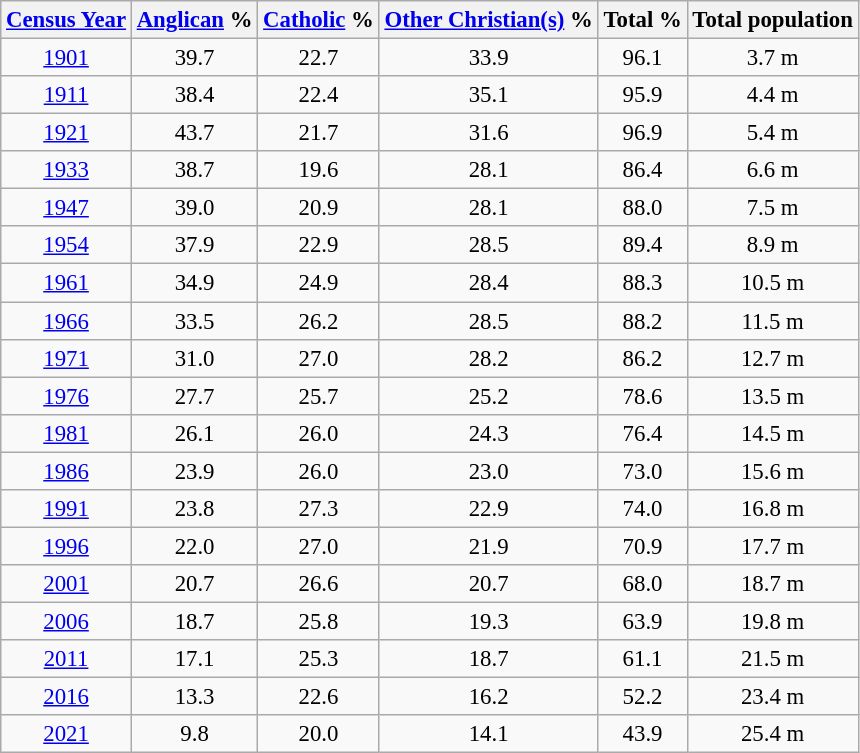<table class="wikitable" style="text-align:center; font-size:95%">
<tr>
<th><a href='#'>Census Year</a></th>
<th><a href='#'>Anglican</a> %</th>
<th><a href='#'>Catholic</a> %</th>
<th><a href='#'>Other Christian(s)</a> %</th>
<th>Total %</th>
<th>Total population</th>
</tr>
<tr>
<td><a href='#'>1901</a></td>
<td>39.7</td>
<td>22.7</td>
<td>33.9</td>
<td>96.1</td>
<td>3.7 m</td>
</tr>
<tr>
<td><a href='#'>1911</a></td>
<td>38.4</td>
<td>22.4</td>
<td>35.1</td>
<td>95.9</td>
<td>4.4 m</td>
</tr>
<tr>
<td><a href='#'>1921</a></td>
<td>43.7</td>
<td>21.7</td>
<td>31.6</td>
<td>96.9</td>
<td>5.4 m</td>
</tr>
<tr>
<td><a href='#'>1933</a></td>
<td>38.7</td>
<td>19.6</td>
<td>28.1</td>
<td>86.4</td>
<td>6.6 m</td>
</tr>
<tr>
<td><a href='#'>1947</a></td>
<td>39.0</td>
<td>20.9</td>
<td>28.1</td>
<td>88.0</td>
<td>7.5 m</td>
</tr>
<tr>
<td><a href='#'>1954</a></td>
<td>37.9</td>
<td>22.9</td>
<td>28.5</td>
<td>89.4</td>
<td>8.9 m</td>
</tr>
<tr>
<td><a href='#'>1961</a></td>
<td>34.9</td>
<td>24.9</td>
<td>28.4</td>
<td>88.3</td>
<td>10.5 m</td>
</tr>
<tr>
<td><a href='#'>1966</a></td>
<td>33.5</td>
<td>26.2</td>
<td>28.5</td>
<td>88.2</td>
<td>11.5 m</td>
</tr>
<tr>
<td><a href='#'>1971</a></td>
<td>31.0</td>
<td>27.0</td>
<td>28.2</td>
<td>86.2</td>
<td>12.7 m</td>
</tr>
<tr>
<td><a href='#'>1976</a></td>
<td>27.7</td>
<td>25.7</td>
<td>25.2</td>
<td>78.6</td>
<td>13.5 m</td>
</tr>
<tr>
<td><a href='#'>1981</a></td>
<td>26.1</td>
<td>26.0</td>
<td>24.3</td>
<td>76.4</td>
<td>14.5 m</td>
</tr>
<tr>
<td><a href='#'>1986</a></td>
<td>23.9</td>
<td>26.0</td>
<td>23.0</td>
<td>73.0</td>
<td>15.6 m</td>
</tr>
<tr>
<td><a href='#'>1991</a></td>
<td>23.8</td>
<td>27.3</td>
<td>22.9</td>
<td>74.0</td>
<td>16.8 m</td>
</tr>
<tr>
<td><a href='#'>1996</a></td>
<td>22.0</td>
<td>27.0</td>
<td>21.9</td>
<td>70.9</td>
<td>17.7 m</td>
</tr>
<tr>
<td><a href='#'>2001</a></td>
<td>20.7</td>
<td>26.6</td>
<td>20.7</td>
<td>68.0</td>
<td>18.7 m</td>
</tr>
<tr>
<td><a href='#'>2006</a></td>
<td>18.7</td>
<td>25.8</td>
<td>19.3</td>
<td>63.9</td>
<td>19.8 m</td>
</tr>
<tr>
<td><a href='#'>2011</a></td>
<td>17.1</td>
<td>25.3</td>
<td>18.7</td>
<td>61.1</td>
<td>21.5 m</td>
</tr>
<tr>
<td><a href='#'>2016</a></td>
<td>13.3</td>
<td>22.6</td>
<td>16.2</td>
<td>52.2</td>
<td>23.4 m</td>
</tr>
<tr>
<td><a href='#'>2021</a></td>
<td>9.8</td>
<td>20.0</td>
<td>14.1</td>
<td>43.9</td>
<td>25.4 m</td>
</tr>
</table>
